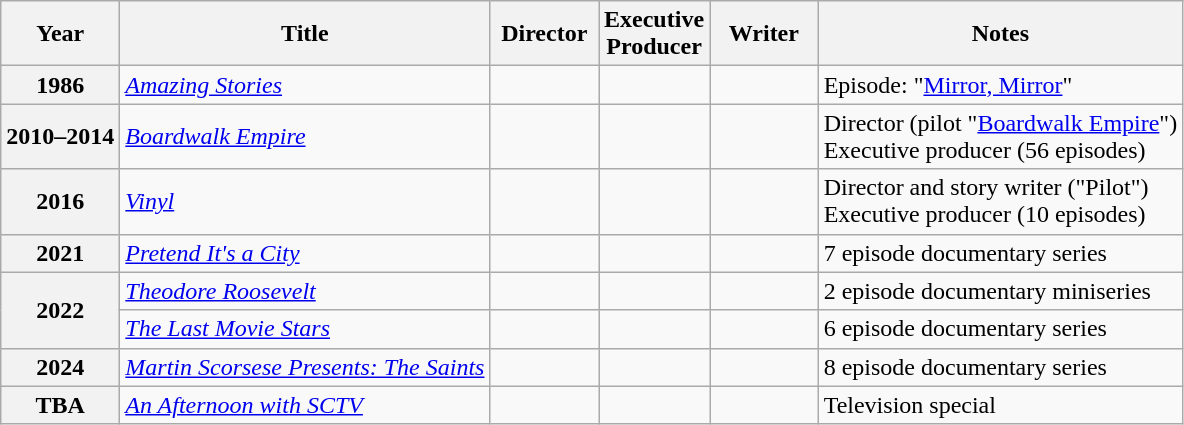<table class="wikitable">
<tr>
<th>Year</th>
<th>Title</th>
<th width="65">Director</th>
<th width="65">Executive<br>Producer</th>
<th width="65">Writer</th>
<th>Notes</th>
</tr>
<tr>
<th>1986</th>
<td><em><a href='#'>Amazing Stories</a></em></td>
<td></td>
<td></td>
<td></td>
<td>Episode: "<a href='#'>Mirror, Mirror</a>"</td>
</tr>
<tr>
<th>2010–2014</th>
<td><em><a href='#'>Boardwalk Empire</a></em></td>
<td></td>
<td></td>
<td></td>
<td>Director (pilot "<a href='#'>Boardwalk Empire</a>")<br>Executive producer (56 episodes)</td>
</tr>
<tr>
<th>2016</th>
<td><em><a href='#'>Vinyl</a></em></td>
<td></td>
<td></td>
<td></td>
<td>Director and story writer ("Pilot")<br>Executive producer (10 episodes)</td>
</tr>
<tr>
<th>2021</th>
<td><em><a href='#'>Pretend It's a City</a></em></td>
<td></td>
<td></td>
<td></td>
<td>7 episode documentary series</td>
</tr>
<tr>
<th rowspan="2">2022</th>
<td><em><a href='#'>Theodore Roosevelt</a></em></td>
<td></td>
<td></td>
<td></td>
<td>2 episode documentary miniseries</td>
</tr>
<tr>
<td><em><a href='#'>The Last Movie Stars</a></em></td>
<td></td>
<td></td>
<td></td>
<td>6 episode documentary series</td>
</tr>
<tr>
<th>2024</th>
<td><em><a href='#'>Martin Scorsese Presents: The Saints</a></em></td>
<td></td>
<td></td>
<td></td>
<td>8 episode documentary series</td>
</tr>
<tr>
<th>TBA</th>
<td><em><a href='#'>An Afternoon with SCTV</a></em></td>
<td></td>
<td></td>
<td></td>
<td>Television special</td>
</tr>
</table>
